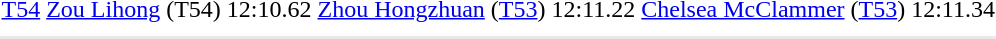<table>
<tr>
<td><a href='#'>T54</a></td>
<td><a href='#'>Zou Lihong</a> (T54)<br></td>
<td>12:10.62</td>
<td><a href='#'>Zhou Hongzhuan</a> (<a href='#'>T53</a>)<br></td>
<td>12:11.22</td>
<td><a href='#'>Chelsea McClammer</a> (<a href='#'>T53</a>)<br></td>
<td>12:11.34</td>
</tr>
<tr>
<td colspan=7></td>
</tr>
<tr>
</tr>
<tr bgcolor= e8e8e8>
<td colspan=7></td>
</tr>
</table>
